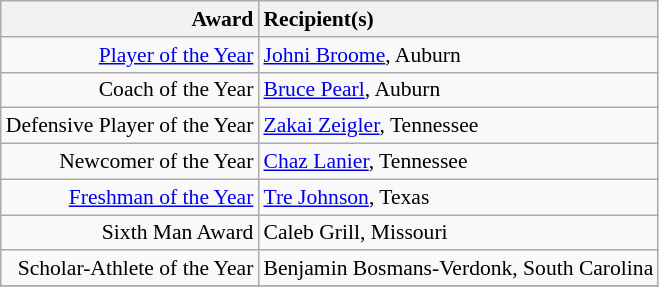<table class="wikitable" style="white-space:nowrap; font-size:90%;">
<tr>
<th style="text-align:right;">Award</th>
<th style="text-align:left;">Recipient(s)</th>
</tr>
<tr>
<td style="text-align:right;"><a href='#'>Player of the Year</a></td>
<td style="text-align:left;"><a href='#'>Johni Broome</a>, Auburn</td>
</tr>
<tr>
<td style="text-align:right;">Coach of the Year</td>
<td style="text-align:left;"><a href='#'>Bruce Pearl</a>, Auburn</td>
</tr>
<tr>
<td style="text-align:right;">Defensive Player of the Year</td>
<td style="text-align:left;"><a href='#'>Zakai Zeigler</a>, Tennessee</td>
</tr>
<tr>
<td style="text-align:right;">Newcomer of the Year</td>
<td style="text-align:left;"><a href='#'>Chaz Lanier</a>, Tennessee</td>
</tr>
<tr>
<td style="text-align:right;"><a href='#'>Freshman of the Year</a></td>
<td style="text-align:left;"><a href='#'>Tre Johnson</a>, Texas</td>
</tr>
<tr>
<td style="text-align:right;">Sixth Man Award</td>
<td style="text-align:left;">Caleb Grill, Missouri</td>
</tr>
<tr>
<td style="text-align:right;">Scholar-Athlete of the Year</td>
<td style="text-align:left;">Benjamin Bosmans-Verdonk, South Carolina</td>
</tr>
<tr>
</tr>
</table>
